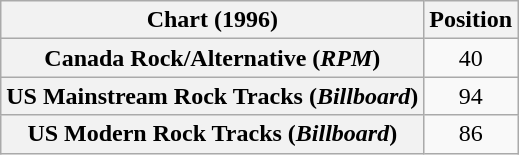<table class="wikitable sortable plainrowheaders">
<tr>
<th>Chart (1996)</th>
<th>Position</th>
</tr>
<tr>
<th scope="row">Canada Rock/Alternative (<em>RPM</em>)</th>
<td align="center">40</td>
</tr>
<tr>
<th scope="row">US Mainstream Rock Tracks (<em>Billboard</em>)</th>
<td align="center">94</td>
</tr>
<tr>
<th scope="row">US Modern Rock Tracks (<em>Billboard</em>)</th>
<td align="center">86</td>
</tr>
</table>
